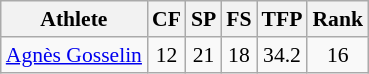<table class="wikitable" border="1" style="font-size:90%">
<tr>
<th>Athlete</th>
<th>CF</th>
<th>SP</th>
<th>FS</th>
<th>TFP</th>
<th>Rank</th>
</tr>
<tr align=center>
<td align=left><a href='#'>Agnès Gosselin</a></td>
<td>12</td>
<td>21</td>
<td>18</td>
<td>34.2</td>
<td>16</td>
</tr>
</table>
